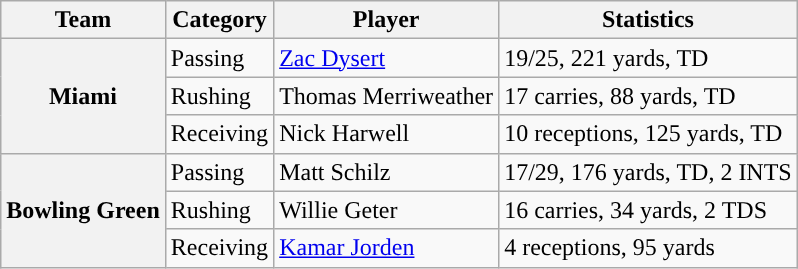<table class="wikitable" style="float:right">
<tr>
<th>Team</th>
<th>Category</th>
<th>Player</th>
<th>Statistics</th>
</tr>
<tr>
<th rowspan=3>Miami</th>
<td>Passing</td>
<td><a href='#'>Zac Dysert</a></td>
<td>19/25, 221 yards, TD</td>
</tr>
<tr>
<td>Rushing</td>
<td>Thomas Merriweather</td>
<td>17 carries, 88 yards, TD</td>
</tr>
<tr>
<td>Receiving</td>
<td>Nick Harwell</td>
<td>10 receptions, 125 yards, TD</td>
</tr>
<tr>
<th rowspan=3>Bowling Green</th>
<td>Passing</td>
<td>Matt Schilz</td>
<td>17/29, 176 yards, TD, 2 INTS</td>
</tr>
<tr>
<td>Rushing</td>
<td>Willie Geter</td>
<td>16 carries, 34 yards, 2 TDS</td>
</tr>
<tr>
<td>Receiving</td>
<td><a href='#'>Kamar Jorden</a></td>
<td>4 receptions, 95 yards</td>
</tr>
</table>
